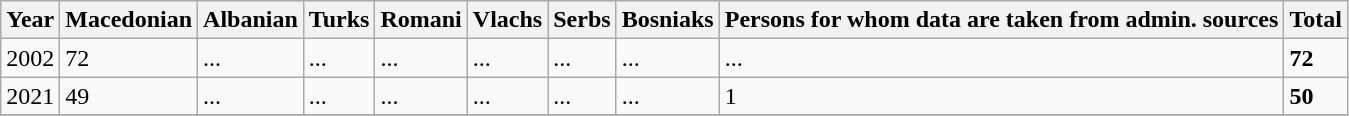<table class="wikitable">
<tr>
<th>Year</th>
<th>Macedonian</th>
<th>Albanian</th>
<th>Turks</th>
<th>Romani</th>
<th>Vlachs</th>
<th>Serbs</th>
<th>Bosniaks</th>
<th><abbr>Persons for whom data are taken from admin. sources</abbr></th>
<th>Total</th>
</tr>
<tr>
<td>2002</td>
<td>72</td>
<td>...</td>
<td>...</td>
<td>...</td>
<td>...</td>
<td>...</td>
<td>...</td>
<td>...</td>
<td><strong>72</strong></td>
</tr>
<tr>
<td>2021</td>
<td>49</td>
<td>...</td>
<td>...</td>
<td>...</td>
<td>...</td>
<td>...</td>
<td>...</td>
<td>1</td>
<td><strong>50</strong></td>
</tr>
<tr>
</tr>
</table>
